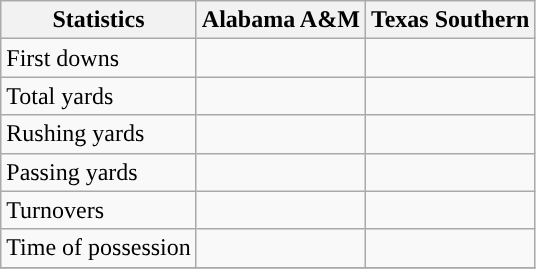<table class="wikitable">
<tr>
<th>Statistics</th>
<th>Alabama A&M</th>
<th>Texas Southern</th>
</tr>
<tr>
<td>First downs</td>
<td> </td>
<td> </td>
</tr>
<tr>
<td>Total yards</td>
<td> </td>
<td> </td>
</tr>
<tr>
<td>Rushing yards</td>
<td> </td>
<td> </td>
</tr>
<tr>
<td>Passing yards</td>
<td> </td>
<td> </td>
</tr>
<tr>
<td>Turnovers</td>
<td> </td>
<td> </td>
</tr>
<tr>
<td>Time of possession</td>
<td> </td>
<td> </td>
</tr>
<tr>
</tr>
</table>
